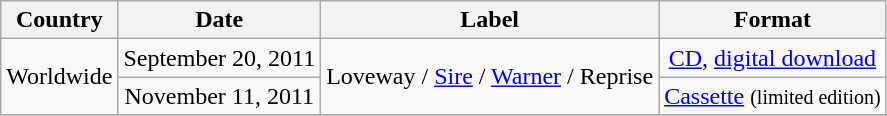<table class="wikitable" style="text-align:center;">
<tr>
<th>Country</th>
<th>Date</th>
<th>Label</th>
<th>Format</th>
</tr>
<tr>
<td rowspan="2">Worldwide</td>
<td>September 20, 2011</td>
<td rowspan="2">Loveway / <a href='#'>Sire</a> / <a href='#'>Warner</a> / Reprise</td>
<td><a href='#'>CD</a>, <a href='#'>digital download</a></td>
</tr>
<tr>
<td>November 11, 2011</td>
<td><a href='#'>Cassette</a> <small>(limited edition)</small></td>
</tr>
<tr>
</tr>
</table>
